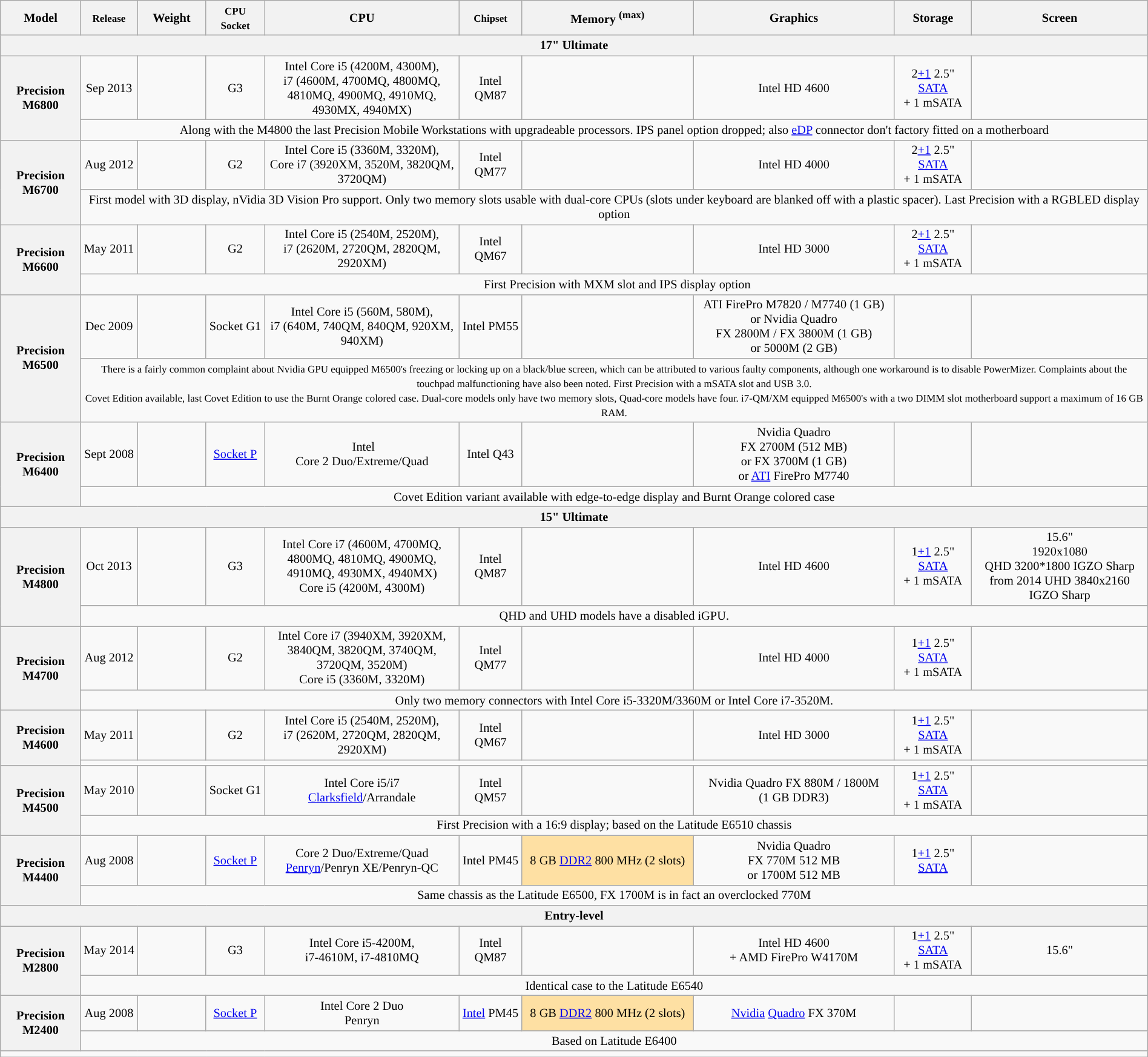<table class="wikitable" style="font-size: 85%; text-align: center; width: 100%;">
<tr>
<th style="width:7%">Model</th>
<th><small>Release</small></th>
<th style="width:6%">Weight</th>
<th><small>CPU Socket</small></th>
<th style="width:17%">CPU</th>
<th><small>Chipset</small></th>
<th style="width:15%">Memory <sup>(max)</sup></th>
<th>Graphics</th>
<th>Storage</th>
<th>Screen</th>
</tr>
<tr>
<th colspan="10">17" Ultimate</th>
</tr>
<tr>
<th rowspan="2">Precision M6800</th>
<td>Sep 2013</td>
<td></td>
<td>G3</td>
<td style="background:">Intel Core i5 (4200M, 4300M),<br>i7 (4600M, 4700MQ, 4800MQ, 4810MQ, 4900MQ, 4910MQ, 4930MX, 4940MX)</td>
<td>Intel QM87</td>
<td></td>
<td style="background:">Intel HD 4600<br></td>
<td>2<a href='#'>+1</a> 2.5" <a href='#'>SATA</a><br> + 1 mSATA</td>
<td></td>
</tr>
<tr>
<td colspan="9">Along with the M4800 the last Precision Mobile Workstations with upgradeable processors. IPS panel option dropped; also <a href='#'>eDP</a> connector don't factory fitted on a motherboard</td>
</tr>
<tr>
<th rowspan="2">Precision M6700</th>
<td>Aug 2012</td>
<td></td>
<td>G2</td>
<td style="background:">Intel Core i5 (3360M, 3320M),<br>Core i7 (3920XM, 3520M, 3820QM, 3720QM)</td>
<td>Intel QM77</td>
<td></td>
<td style="background:">Intel HD 4000<br></td>
<td>2<a href='#'>+1</a> 2.5" <a href='#'>SATA</a><br> + 1 mSATA</td>
<td></td>
</tr>
<tr>
<td colspan="9">First model with 3D display, nVidia 3D Vision Pro support. Only two memory slots usable with dual-core CPUs (slots under keyboard are blanked off with a plastic spacer). Last Precision with a RGBLED display option</td>
</tr>
<tr>
<th rowspan="2">Precision M6600</th>
<td>May 2011</td>
<td></td>
<td>G2</td>
<td style="background:">Intel Core i5 (2540M, 2520M), <br>i7 (2620M, 2720QM, 2820QM, 2920XM)</td>
<td>Intel QM67</td>
<td></td>
<td style="background:">Intel HD 3000<br></td>
<td>2<a href='#'>+1</a> 2.5" <a href='#'>SATA</a><br> + 1 mSATA</td>
<td></td>
</tr>
<tr>
<td colspan="9">  First Precision with MXM slot and IPS display option</td>
</tr>
<tr>
<th rowspan="2">Precision M6500</th>
<td>Dec 2009</td>
<td></td>
<td>Socket G1</td>
<td style="background:">Intel Core i5 (560M, 580M),<br>i7 (640M, 740QM, 840QM, 920XM, 940XM)</td>
<td>Intel PM55</td>
<td></td>
<td style="background:">ATI FirePro M7820 / M7740 (1 GB)<br>or Nvidia Quadro<br>FX 2800M / FX 3800M (1 GB)<br>or 5000M (2 GB)</td>
<td></td>
<td></td>
</tr>
<tr>
<td colspan="9"><small>There is a fairly common complaint about Nvidia GPU equipped M6500's freezing or locking up on a black/blue screen, which can be attributed to various faulty components, although one workaround is to disable PowerMizer. Complaints about the touchpad malfunctioning have also been noted. First Precision with a mSATA slot and USB 3.0.<br> Covet Edition available, last Covet Edition to use the Burnt Orange colored case. Dual-core models only have two memory slots, Quad-core models have four. i7-QM/XM equipped M6500's with a two DIMM slot motherboard support a maximum of 16 GB RAM.</small></td>
</tr>
<tr>
<th rowspan="2">Precision M6400</th>
<td>Sept 2008</td>
<td></td>
<td><a href='#'>Socket P</a></td>
<td style="background:"> Intel<br>Core 2 Duo/Extreme/Quad</td>
<td>Intel Q43</td>
<td></td>
<td style="background:">Nvidia Quadro<br>FX 2700M (512 MB)<br>or FX 3700M (1 GB)<br>or <a href='#'>ATI</a> FirePro M7740</td>
<td></td>
<td></td>
</tr>
<tr>
<td colspan="9">Covet Edition variant available with edge-to-edge display and Burnt Orange colored case</td>
</tr>
<tr>
<th colspan="10">15" Ultimate</th>
</tr>
<tr>
<th rowspan="2">Precision M4800</th>
<td>Oct 2013</td>
<td></td>
<td>G3</td>
<td style="background:">Intel Core i7 (4600M, 4700MQ, 4800MQ, 4810MQ, 4900MQ, 4910MQ, 4930MX, 4940MX)<br>Core i5 (4200M, 4300M)</td>
<td>Intel QM87</td>
<td></td>
<td style="background:">Intel HD 4600<br></td>
<td>1<a href='#'>+1</a> 2.5" <a href='#'>SATA</a><br> + 1 mSATA</td>
<td style="background:">15.6" <br> 1920x1080 <br> QHD 3200*1800 IGZO Sharp <br> from 2014 UHD 3840x2160 IGZO Sharp</td>
</tr>
<tr>
<td colspan="9">QHD and UHD models have a disabled iGPU.</td>
</tr>
<tr>
<th rowspan="2">Precision M4700</th>
<td>Aug 2012</td>
<td></td>
<td>G2</td>
<td style="background:">Intel Core i7 (3940XM, 3920XM, 3840QM, 3820QM, 3740QM, 3720QM, 3520M) <br>Core i5 (3360M, 3320M)</td>
<td>Intel QM77</td>
<td></td>
<td style="background:">Intel HD 4000<br></td>
<td>1<a href='#'>+1</a> 2.5" <a href='#'>SATA</a><br> + 1 mSATA</td>
<td></td>
</tr>
<tr>
<td colspan="9">Only two memory connectors with Intel Core i5-3320M/3360M or Intel Core i7-3520M.</td>
</tr>
<tr>
<th rowspan="2">Precision M4600</th>
<td>May 2011</td>
<td></td>
<td>G2</td>
<td style="background:">Intel Core i5 (2540M, 2520M), <br>i7 (2620M, 2720QM, 2820QM, 2920XM)</td>
<td>Intel QM67</td>
<td></td>
<td style="background:">Intel HD 3000<br></td>
<td>1<a href='#'>+1</a> 2.5" <a href='#'>SATA</a><br> + 1 mSATA</td>
<td></td>
</tr>
<tr>
<td colspan="9"></td>
</tr>
<tr>
<th rowspan="2">Precision M4500</th>
<td>May 2010</td>
<td></td>
<td>Socket G1</td>
<td style="background:">Intel Core i5/i7 <br><a href='#'>Clarksfield</a>/Arrandale</td>
<td>Intel QM57</td>
<td></td>
<td>Nvidia Quadro FX 880M / 1800M (1 GB DDR3)</td>
<td>1<a href='#'>+1</a> 2.5" <a href='#'>SATA</a><br> + 1 mSATA</td>
<td></td>
</tr>
<tr>
<td colspan="9">First Precision with a 16:9 display; based on the Latitude E6510 chassis</td>
</tr>
<tr>
<th rowspan="2">Precision M4400</th>
<td>Aug 2008</td>
<td></td>
<td><a href='#'>Socket P</a></td>
<td style="background:">Core 2 Duo/Extreme/Quad<br><a href='#'>Penryn</a>/Penryn XE/Penryn-QC</td>
<td>Intel PM45</td>
<td style="background:#fee0a3;">8 GB <a href='#'>DDR2</a> 800 MHz (2 slots)</td>
<td>Nvidia Quadro<br>FX 770M 512 MB<br>or 1700M 512 MB</td>
<td>1<a href='#'>+1</a> 2.5" <a href='#'>SATA</a></td>
<td></td>
</tr>
<tr>
<td colspan="9">Same chassis as the Latitude E6500, FX 1700M is in fact an overclocked 770M</td>
</tr>
<tr>
<th colspan="10">Entry-level</th>
</tr>
<tr>
<th rowspan="2">Precision M2800</th>
<td>May 2014</td>
<td></td>
<td>G3</td>
<td style="background:">Intel Core i5-4200M, <br>i7-4610M, i7-4810MQ</td>
<td>Intel QM87</td>
<td></td>
<td>Intel HD 4600 <br><span>+ AMD FirePro W4170M</span></td>
<td>1<a href='#'>+1</a> 2.5" <a href='#'>SATA</a><br> + 1 mSATA</td>
<td>15.6"</td>
</tr>
<tr>
<td colspan="9">Identical case to the Latitude E6540</td>
</tr>
<tr>
<th rowspan="2">Precision M2400</th>
<td>Aug 2008</td>
<td></td>
<td><a href='#'>Socket P</a></td>
<td style="background:">Intel Core 2 Duo<br>Penryn</td>
<td><a href='#'>Intel</a> PM45</td>
<td style="background:#fee0a3;">8 GB <a href='#'>DDR2</a> 800 MHz (2 slots)</td>
<td><a href='#'>Nvidia</a> <a href='#'>Quadro</a> FX 370M</td>
<td></td>
<td></td>
</tr>
<tr>
<td colspan="9">Based on Latitude E6400</td>
</tr>
<tr>
<td colspan="10"></td>
</tr>
</table>
